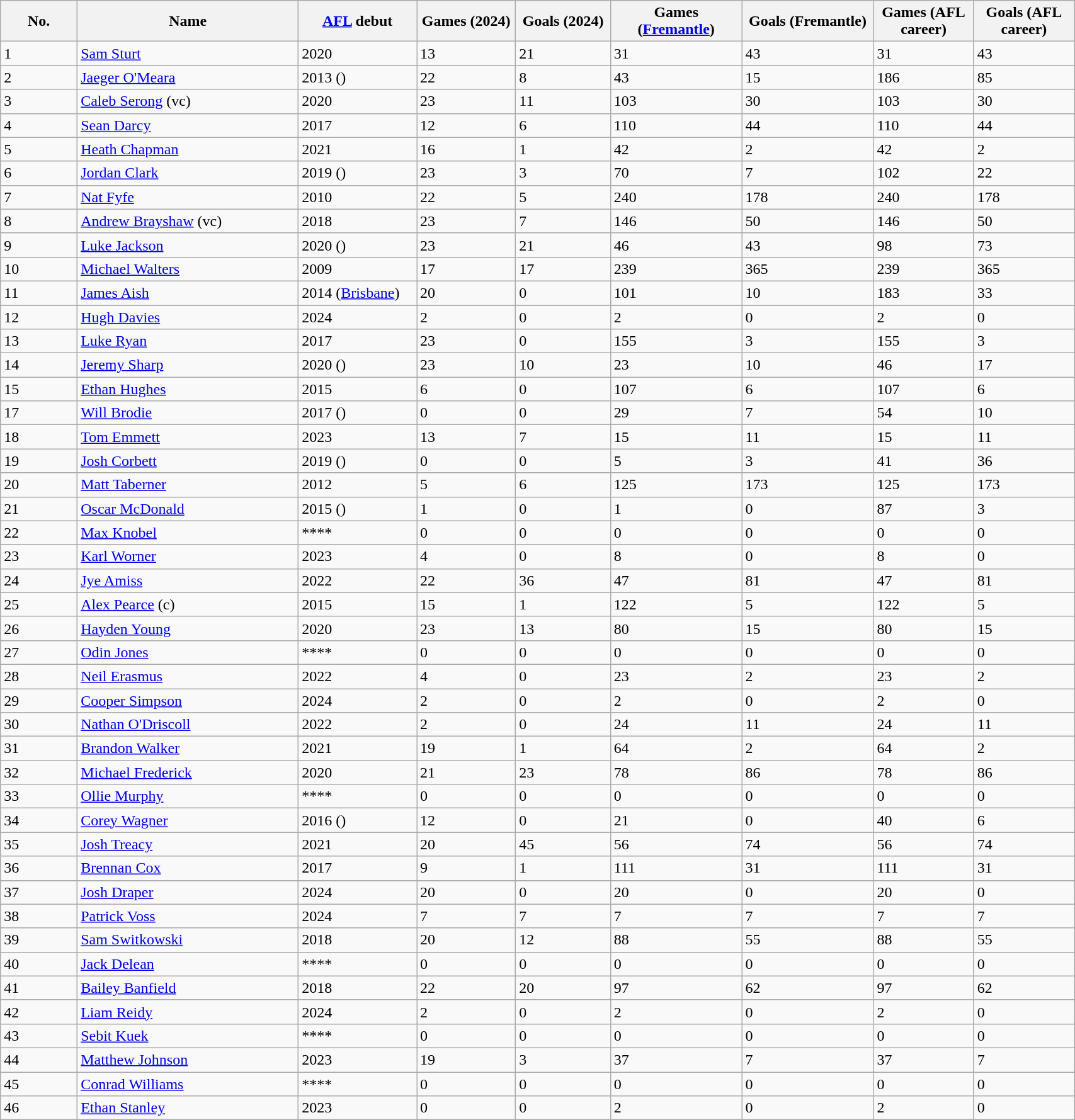<table class="wikitable sortable" style="width:90%;">
<tr>
<th width="2%">No.</th>
<th width="6%">Name</th>
<th width="2%"><a href='#'>AFL</a> debut</th>
<th width="2%">Games (2024)</th>
<th width="2%">Goals (2024)</th>
<th width="2%">Games (<a href='#'>Fremantle</a>)</th>
<th width="2%">Goals (Fremantle)</th>
<th width="2%">Games (AFL career)</th>
<th width="2%">Goals (AFL career)</th>
</tr>
<tr>
<td align="left">1</td>
<td><a href='#'>Sam Sturt</a></td>
<td>2020</td>
<td>13</td>
<td>21</td>
<td>31</td>
<td>43</td>
<td>31</td>
<td>43</td>
</tr>
<tr>
<td>2</td>
<td><a href='#'>Jaeger O'Meara</a></td>
<td>2013 ()</td>
<td>22</td>
<td>8</td>
<td>43</td>
<td>15</td>
<td>186</td>
<td>85</td>
</tr>
<tr>
<td>3</td>
<td><a href='#'>Caleb Serong</a> (vc)</td>
<td>2020</td>
<td>23</td>
<td>11</td>
<td>103</td>
<td>30</td>
<td>103</td>
<td>30</td>
</tr>
<tr>
<td>4</td>
<td><a href='#'>Sean Darcy</a></td>
<td>2017</td>
<td>12</td>
<td>6</td>
<td>110</td>
<td>44</td>
<td>110</td>
<td>44</td>
</tr>
<tr>
<td>5</td>
<td><a href='#'>Heath Chapman</a></td>
<td>2021</td>
<td>16</td>
<td>1</td>
<td>42</td>
<td>2</td>
<td>42</td>
<td>2</td>
</tr>
<tr>
<td>6</td>
<td><a href='#'>Jordan Clark</a></td>
<td>2019 ()</td>
<td>23</td>
<td>3</td>
<td>70</td>
<td>7</td>
<td>102</td>
<td>22</td>
</tr>
<tr>
<td>7</td>
<td><a href='#'>Nat Fyfe</a></td>
<td>2010</td>
<td>22</td>
<td>5</td>
<td>240</td>
<td>178</td>
<td>240</td>
<td>178</td>
</tr>
<tr>
<td>8</td>
<td><a href='#'>Andrew Brayshaw</a> (vc)</td>
<td>2018</td>
<td>23</td>
<td>7</td>
<td>146</td>
<td>50</td>
<td>146</td>
<td>50</td>
</tr>
<tr>
<td>9</td>
<td><a href='#'>Luke Jackson</a></td>
<td>2020 ()</td>
<td>23</td>
<td>21</td>
<td>46</td>
<td>43</td>
<td>98</td>
<td>73</td>
</tr>
<tr>
<td>10</td>
<td><a href='#'>Michael Walters</a></td>
<td>2009</td>
<td>17</td>
<td>17</td>
<td>239</td>
<td>365</td>
<td>239</td>
<td>365</td>
</tr>
<tr>
<td>11</td>
<td><a href='#'>James Aish</a></td>
<td>2014 (<a href='#'>Brisbane</a>)</td>
<td>20</td>
<td>0</td>
<td>101</td>
<td>10</td>
<td>183</td>
<td>33</td>
</tr>
<tr>
<td>12</td>
<td><a href='#'>Hugh Davies</a></td>
<td>2024</td>
<td>2</td>
<td>0</td>
<td>2</td>
<td>0</td>
<td>2</td>
<td>0</td>
</tr>
<tr>
<td>13</td>
<td><a href='#'>Luke Ryan</a></td>
<td>2017</td>
<td>23</td>
<td>0</td>
<td>155</td>
<td>3</td>
<td>155</td>
<td>3</td>
</tr>
<tr>
<td>14</td>
<td><a href='#'>Jeremy Sharp</a></td>
<td>2020 ()</td>
<td>23</td>
<td>10</td>
<td>23</td>
<td>10</td>
<td>46</td>
<td>17</td>
</tr>
<tr>
<td>15</td>
<td><a href='#'>Ethan Hughes</a></td>
<td>2015</td>
<td>6</td>
<td>0</td>
<td>107</td>
<td>6</td>
<td>107</td>
<td>6</td>
</tr>
<tr>
<td>17</td>
<td><a href='#'>Will Brodie</a></td>
<td>2017 ()</td>
<td>0</td>
<td>0</td>
<td>29</td>
<td>7</td>
<td>54</td>
<td>10</td>
</tr>
<tr>
<td>18</td>
<td><a href='#'>Tom Emmett</a></td>
<td>2023</td>
<td>13</td>
<td>7</td>
<td>15</td>
<td>11</td>
<td>15</td>
<td>11</td>
</tr>
<tr>
<td>19</td>
<td><a href='#'>Josh Corbett</a></td>
<td>2019 ()</td>
<td>0</td>
<td>0</td>
<td>5</td>
<td>3</td>
<td>41</td>
<td>36</td>
</tr>
<tr>
<td>20</td>
<td><a href='#'>Matt Taberner</a></td>
<td>2012</td>
<td>5</td>
<td>6</td>
<td>125</td>
<td>173</td>
<td>125</td>
<td>173</td>
</tr>
<tr>
<td>21</td>
<td><a href='#'>Oscar McDonald</a></td>
<td>2015 ()</td>
<td>1</td>
<td>0</td>
<td>1</td>
<td>0</td>
<td>87</td>
<td>3</td>
</tr>
<tr>
<td>22</td>
<td><a href='#'>Max Knobel</a></td>
<td>****</td>
<td>0</td>
<td>0</td>
<td>0</td>
<td>0</td>
<td>0</td>
<td>0</td>
</tr>
<tr>
<td>23</td>
<td><a href='#'>Karl Worner</a></td>
<td>2023</td>
<td>4</td>
<td>0</td>
<td>8</td>
<td>0</td>
<td>8</td>
<td>0</td>
</tr>
<tr>
<td>24</td>
<td><a href='#'>Jye Amiss</a></td>
<td>2022</td>
<td>22</td>
<td>36</td>
<td>47</td>
<td>81</td>
<td>47</td>
<td>81</td>
</tr>
<tr>
<td>25</td>
<td><a href='#'>Alex Pearce</a> (c)</td>
<td>2015</td>
<td>15</td>
<td>1</td>
<td>122</td>
<td>5</td>
<td>122</td>
<td>5</td>
</tr>
<tr>
<td>26</td>
<td><a href='#'>Hayden Young</a></td>
<td>2020</td>
<td>23</td>
<td>13</td>
<td>80</td>
<td>15</td>
<td>80</td>
<td>15</td>
</tr>
<tr>
<td>27</td>
<td><a href='#'>Odin Jones</a></td>
<td>****</td>
<td>0</td>
<td>0</td>
<td>0</td>
<td>0</td>
<td>0</td>
<td>0</td>
</tr>
<tr>
<td>28</td>
<td><a href='#'>Neil Erasmus</a></td>
<td>2022</td>
<td>4</td>
<td>0</td>
<td>23</td>
<td>2</td>
<td>23</td>
<td>2</td>
</tr>
<tr>
<td>29</td>
<td><a href='#'>Cooper Simpson</a></td>
<td>2024</td>
<td>2</td>
<td>0</td>
<td>2</td>
<td>0</td>
<td>2</td>
<td>0</td>
</tr>
<tr>
<td>30</td>
<td><a href='#'>Nathan O'Driscoll</a></td>
<td>2022</td>
<td>2</td>
<td>0</td>
<td>24</td>
<td>11</td>
<td>24</td>
<td>11</td>
</tr>
<tr>
<td>31</td>
<td><a href='#'>Brandon Walker</a></td>
<td>2021</td>
<td>19</td>
<td>1</td>
<td>64</td>
<td>2</td>
<td>64</td>
<td>2</td>
</tr>
<tr>
<td>32</td>
<td><a href='#'>Michael Frederick</a></td>
<td>2020</td>
<td>21</td>
<td>23</td>
<td>78</td>
<td>86</td>
<td>78</td>
<td>86</td>
</tr>
<tr>
<td>33</td>
<td><a href='#'>Ollie Murphy</a></td>
<td>****</td>
<td>0</td>
<td>0</td>
<td>0</td>
<td>0</td>
<td>0</td>
<td>0</td>
</tr>
<tr>
<td>34</td>
<td><a href='#'>Corey Wagner</a></td>
<td>2016 ()</td>
<td>12</td>
<td>0</td>
<td>21</td>
<td>0</td>
<td>40</td>
<td>6</td>
</tr>
<tr>
<td>35</td>
<td><a href='#'>Josh Treacy</a></td>
<td>2021</td>
<td>20</td>
<td>45</td>
<td>56</td>
<td>74</td>
<td>56</td>
<td>74</td>
</tr>
<tr>
<td>36</td>
<td><a href='#'>Brennan Cox</a></td>
<td>2017</td>
<td>9</td>
<td>1</td>
<td>111</td>
<td>31</td>
<td>111</td>
<td>31</td>
</tr>
<tr>
</tr>
<tr>
<td>37</td>
<td><a href='#'>Josh Draper</a></td>
<td>2024</td>
<td>20</td>
<td>0</td>
<td>20</td>
<td>0</td>
<td>20</td>
<td>0</td>
</tr>
<tr>
<td>38</td>
<td><a href='#'>Patrick Voss</a></td>
<td>2024</td>
<td>7</td>
<td>7</td>
<td>7</td>
<td>7</td>
<td>7</td>
<td>7</td>
</tr>
<tr>
<td>39</td>
<td><a href='#'>Sam Switkowski</a></td>
<td>2018</td>
<td>20</td>
<td>12</td>
<td>88</td>
<td>55</td>
<td>88</td>
<td>55</td>
</tr>
<tr>
<td>40</td>
<td><a href='#'>Jack Delean</a></td>
<td>****</td>
<td>0</td>
<td>0</td>
<td>0</td>
<td>0</td>
<td>0</td>
<td>0</td>
</tr>
<tr>
<td>41</td>
<td><a href='#'>Bailey Banfield</a></td>
<td>2018</td>
<td>22</td>
<td>20</td>
<td>97</td>
<td>62</td>
<td>97</td>
<td>62</td>
</tr>
<tr>
<td>42</td>
<td><a href='#'>Liam Reidy</a></td>
<td>2024</td>
<td>2</td>
<td>0</td>
<td>2</td>
<td>0</td>
<td>2</td>
<td>0</td>
</tr>
<tr>
<td>43</td>
<td><a href='#'>Sebit Kuek</a></td>
<td>****</td>
<td>0</td>
<td>0</td>
<td>0</td>
<td>0</td>
<td>0</td>
<td>0</td>
</tr>
<tr>
<td>44</td>
<td><a href='#'>Matthew Johnson</a></td>
<td>2023</td>
<td>19</td>
<td>3</td>
<td>37</td>
<td>7</td>
<td>37</td>
<td>7</td>
</tr>
<tr>
<td>45</td>
<td><a href='#'>Conrad Williams</a></td>
<td>****</td>
<td>0</td>
<td>0</td>
<td>0</td>
<td>0</td>
<td>0</td>
<td>0</td>
</tr>
<tr>
<td>46</td>
<td><a href='#'>Ethan Stanley</a></td>
<td>2023</td>
<td>0</td>
<td>0</td>
<td>2</td>
<td>0</td>
<td>2</td>
<td>0</td>
</tr>
</table>
